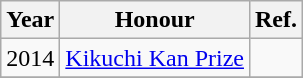<table class="wikitable">
<tr>
<th>Year</th>
<th>Honour</th>
<th>Ref.</th>
</tr>
<tr>
<td>2014</td>
<td><a href='#'>Kikuchi Kan Prize</a></td>
<td></td>
</tr>
<tr>
</tr>
</table>
